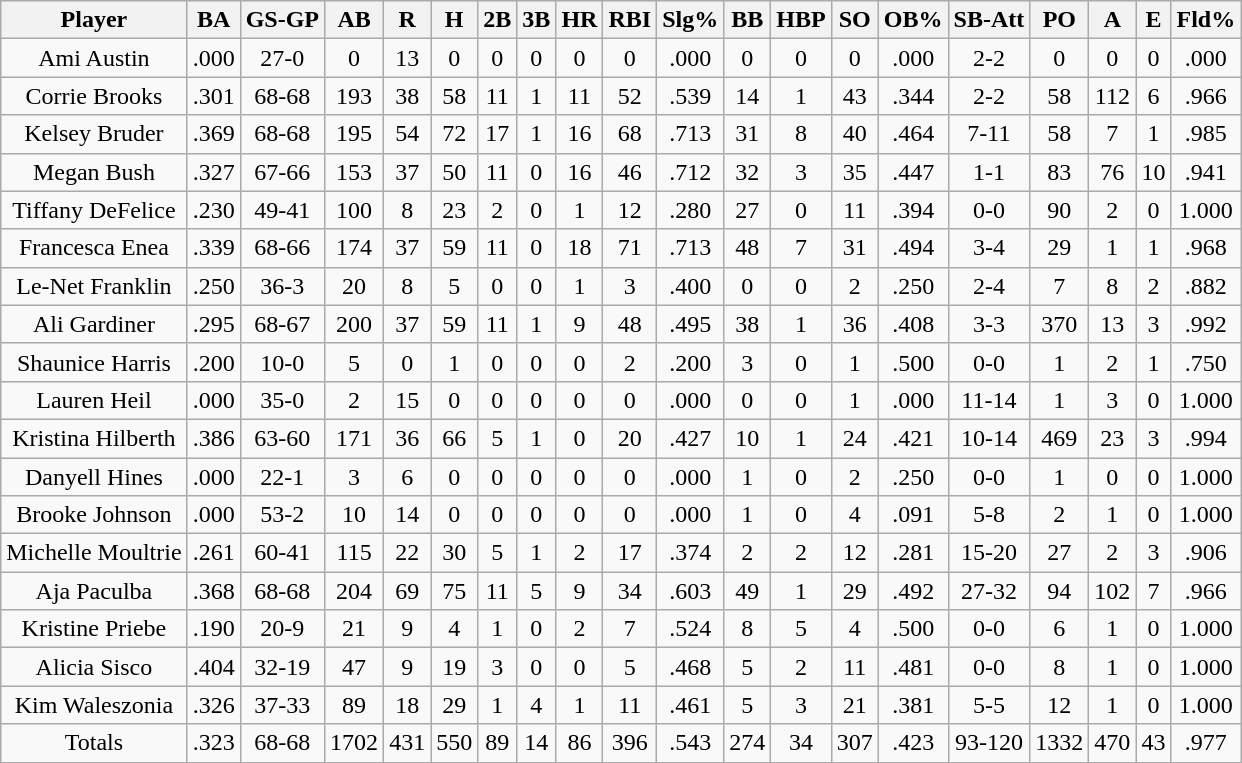<table class="wikitable">
<tr>
<th>Player</th>
<th>BA</th>
<th>GS-GP</th>
<th>AB</th>
<th>R</th>
<th>H</th>
<th>2B</th>
<th>3B</th>
<th>HR</th>
<th>RBI</th>
<th>Slg%</th>
<th>BB</th>
<th>HBP</th>
<th>SO</th>
<th>OB%</th>
<th>SB-Att</th>
<th>PO</th>
<th>A</th>
<th>E</th>
<th>Fld%</th>
</tr>
<tr align=center>
<td>Ami Austin</td>
<td>.000</td>
<td>27-0</td>
<td>0</td>
<td>13</td>
<td>0</td>
<td>0</td>
<td>0</td>
<td>0</td>
<td>0</td>
<td>.000</td>
<td>0</td>
<td>0</td>
<td>0</td>
<td>.000</td>
<td>2-2</td>
<td>0</td>
<td>0</td>
<td>0</td>
<td>.000</td>
</tr>
<tr align=center>
<td>Corrie Brooks</td>
<td>.301</td>
<td>68-68</td>
<td>193</td>
<td>38</td>
<td>58</td>
<td>11</td>
<td>1</td>
<td>11</td>
<td>52</td>
<td>.539</td>
<td>14</td>
<td>1</td>
<td>43</td>
<td>.344</td>
<td>2-2</td>
<td>58</td>
<td>112</td>
<td>6</td>
<td>.966</td>
</tr>
<tr align=center>
<td>Kelsey Bruder</td>
<td>.369</td>
<td>68-68</td>
<td>195</td>
<td>54</td>
<td>72</td>
<td>17</td>
<td>1</td>
<td>16</td>
<td>68</td>
<td>.713</td>
<td>31</td>
<td>8</td>
<td>40</td>
<td>.464</td>
<td>7-11</td>
<td>58</td>
<td>7</td>
<td>1</td>
<td>.985</td>
</tr>
<tr align=center>
<td>Megan Bush</td>
<td>.327</td>
<td>67-66</td>
<td>153</td>
<td>37</td>
<td>50</td>
<td>11</td>
<td>0</td>
<td>16</td>
<td>46</td>
<td>.712</td>
<td>32</td>
<td>3</td>
<td>35</td>
<td>.447</td>
<td>1-1</td>
<td>83</td>
<td>76</td>
<td>10</td>
<td>.941</td>
</tr>
<tr align=center>
<td>Tiffany DeFelice</td>
<td>.230</td>
<td>49-41</td>
<td>100</td>
<td>8</td>
<td>23</td>
<td>2</td>
<td>0</td>
<td>1</td>
<td>12</td>
<td>.280</td>
<td>27</td>
<td>0</td>
<td>11</td>
<td>.394</td>
<td>0-0</td>
<td>90</td>
<td>2</td>
<td>0</td>
<td>1.000</td>
</tr>
<tr align=center>
<td>Francesca Enea</td>
<td>.339</td>
<td>68-66</td>
<td>174</td>
<td>37</td>
<td>59</td>
<td>11</td>
<td>0</td>
<td>18</td>
<td>71</td>
<td>.713</td>
<td>48</td>
<td>7</td>
<td>31</td>
<td>.494</td>
<td>3-4</td>
<td>29</td>
<td>1</td>
<td>1</td>
<td>.968</td>
</tr>
<tr align=center>
<td>Le-Net Franklin</td>
<td>.250</td>
<td>36-3</td>
<td>20</td>
<td>8</td>
<td>5</td>
<td>0</td>
<td>0</td>
<td>1</td>
<td>3</td>
<td>.400</td>
<td>0</td>
<td>0</td>
<td>2</td>
<td>.250</td>
<td>2-4</td>
<td>7</td>
<td>8</td>
<td>2</td>
<td>.882</td>
</tr>
<tr align=center>
<td>Ali Gardiner</td>
<td>.295</td>
<td>68-67</td>
<td>200</td>
<td>37</td>
<td>59</td>
<td>11</td>
<td>1</td>
<td>9</td>
<td>48</td>
<td>.495</td>
<td>38</td>
<td>1</td>
<td>36</td>
<td>.408</td>
<td>3-3</td>
<td>370</td>
<td>13</td>
<td>3</td>
<td>.992</td>
</tr>
<tr align=center>
<td>Shaunice Harris</td>
<td>.200</td>
<td>10-0</td>
<td>5</td>
<td>0</td>
<td>1</td>
<td>0</td>
<td>0</td>
<td>0</td>
<td>2</td>
<td>.200</td>
<td>3</td>
<td>0</td>
<td>1</td>
<td>.500</td>
<td>0-0</td>
<td>1</td>
<td>2</td>
<td>1</td>
<td>.750</td>
</tr>
<tr align=center>
<td>Lauren Heil</td>
<td>.000</td>
<td>35-0</td>
<td>2</td>
<td>15</td>
<td>0</td>
<td>0</td>
<td>0</td>
<td>0</td>
<td>0</td>
<td>.000</td>
<td>0</td>
<td>0</td>
<td>1</td>
<td>.000</td>
<td>11-14</td>
<td>1</td>
<td>3</td>
<td>0</td>
<td>1.000</td>
</tr>
<tr align=center>
<td>Kristina Hilberth</td>
<td>.386</td>
<td>63-60</td>
<td>171</td>
<td>36</td>
<td>66</td>
<td>5</td>
<td>1</td>
<td>0</td>
<td>20</td>
<td>.427</td>
<td>10</td>
<td>1</td>
<td>24</td>
<td>.421</td>
<td>10-14</td>
<td>469</td>
<td>23</td>
<td>3</td>
<td>.994</td>
</tr>
<tr align=center>
<td>Danyell Hines</td>
<td>.000</td>
<td>22-1</td>
<td>3</td>
<td>6</td>
<td>0</td>
<td>0</td>
<td>0</td>
<td>0</td>
<td>0</td>
<td>.000</td>
<td>1</td>
<td>0</td>
<td>2</td>
<td>.250</td>
<td>0-0</td>
<td>1</td>
<td>0</td>
<td>0</td>
<td>1.000</td>
</tr>
<tr align=center>
<td>Brooke Johnson</td>
<td>.000</td>
<td>53-2</td>
<td>10</td>
<td>14</td>
<td>0</td>
<td>0</td>
<td>0</td>
<td>0</td>
<td>0</td>
<td>.000</td>
<td>1</td>
<td>0</td>
<td>4</td>
<td>.091</td>
<td>5-8</td>
<td>2</td>
<td>1</td>
<td>0</td>
<td>1.000</td>
</tr>
<tr align=center>
<td>Michelle Moultrie</td>
<td>.261</td>
<td>60-41</td>
<td>115</td>
<td>22</td>
<td>30</td>
<td>5</td>
<td>1</td>
<td>2</td>
<td>17</td>
<td>.374</td>
<td>2</td>
<td>2</td>
<td>12</td>
<td>.281</td>
<td>15-20</td>
<td>27</td>
<td>2</td>
<td>3</td>
<td>.906</td>
</tr>
<tr align=center>
<td>Aja Paculba</td>
<td>.368</td>
<td>68-68</td>
<td>204</td>
<td>69</td>
<td>75</td>
<td>11</td>
<td>5</td>
<td>9</td>
<td>34</td>
<td>.603</td>
<td>49</td>
<td>1</td>
<td>29</td>
<td>.492</td>
<td>27-32</td>
<td>94</td>
<td>102</td>
<td>7</td>
<td>.966</td>
</tr>
<tr align=center>
<td>Kristine Priebe</td>
<td>.190</td>
<td>20-9</td>
<td>21</td>
<td>9</td>
<td>4</td>
<td>1</td>
<td>0</td>
<td>2</td>
<td>7</td>
<td>.524</td>
<td>8</td>
<td>5</td>
<td>4</td>
<td>.500</td>
<td>0-0</td>
<td>6</td>
<td>1</td>
<td>0</td>
<td>1.000</td>
</tr>
<tr align=center>
<td>Alicia Sisco</td>
<td>.404</td>
<td>32-19</td>
<td>47</td>
<td>9</td>
<td>19</td>
<td>3</td>
<td>0</td>
<td>0</td>
<td>5</td>
<td>.468</td>
<td>5</td>
<td>2</td>
<td>11</td>
<td>.481</td>
<td>0-0</td>
<td>8</td>
<td>1</td>
<td>0</td>
<td>1.000</td>
</tr>
<tr align=center>
<td>Kim Waleszonia</td>
<td>.326</td>
<td>37-33</td>
<td>89</td>
<td>18</td>
<td>29</td>
<td>1</td>
<td>4</td>
<td>1</td>
<td>11</td>
<td>.461</td>
<td>5</td>
<td>3</td>
<td>21</td>
<td>.381</td>
<td>5-5</td>
<td>12</td>
<td>1</td>
<td>0</td>
<td>1.000</td>
</tr>
<tr align=center>
<td>Totals</td>
<td>.323</td>
<td>68-68</td>
<td>1702</td>
<td>431</td>
<td>550</td>
<td>89</td>
<td>14</td>
<td>86</td>
<td>396</td>
<td>.543</td>
<td>274</td>
<td>34</td>
<td>307</td>
<td>.423</td>
<td>93-120</td>
<td>1332</td>
<td>470</td>
<td>43</td>
<td>.977</td>
</tr>
</table>
